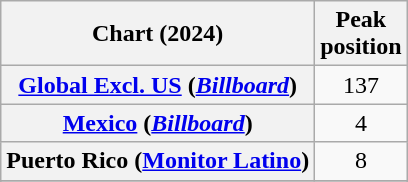<table class="wikitable sortable plainrowheaders" style="text-align:center">
<tr>
<th scope="col">Chart (2024)</th>
<th scope="col">Peak<br>position</th>
</tr>
<tr>
<th scope="row"><a href='#'>Global Excl. US</a> (<a href='#'><em>Billboard</em></a>)</th>
<td>137</td>
</tr>
<tr>
<th scope="row"><a href='#'>Mexico</a> (<em><a href='#'>Billboard</a></em>)</th>
<td>4</td>
</tr>
<tr>
<th scope="row">Puerto Rico (<a href='#'>Monitor Latino</a>)</th>
<td>8</td>
</tr>
<tr>
</tr>
<tr>
</tr>
<tr>
</tr>
</table>
